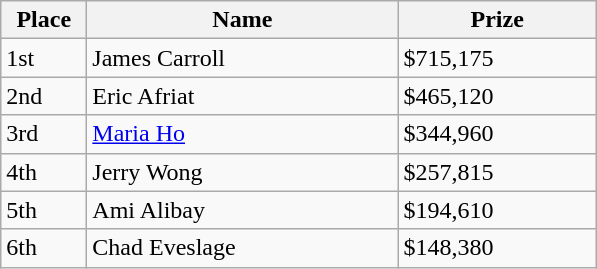<table class="wikitable">
<tr>
<th style="width:50px;">Place</th>
<th style="width:200px;">Name</th>
<th style="width:125px;">Prize</th>
</tr>
<tr>
<td>1st</td>
<td> James Carroll</td>
<td>$715,175</td>
</tr>
<tr>
<td>2nd</td>
<td> Eric Afriat</td>
<td>$465,120</td>
</tr>
<tr>
<td>3rd</td>
<td> <a href='#'>Maria Ho</a></td>
<td>$344,960</td>
</tr>
<tr>
<td>4th</td>
<td> Jerry Wong</td>
<td>$257,815</td>
</tr>
<tr>
<td>5th</td>
<td>  Ami Alibay</td>
<td>$194,610</td>
</tr>
<tr>
<td>6th</td>
<td> Chad Eveslage</td>
<td>$148,380</td>
</tr>
</table>
